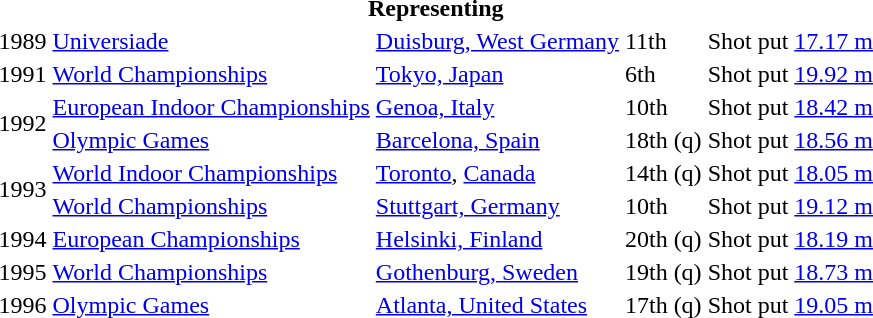<table>
<tr>
<th colspan="6">Representing </th>
</tr>
<tr>
<td>1989</td>
<td><a href='#'>Universiade</a></td>
<td><a href='#'>Duisburg, West Germany</a></td>
<td>11th</td>
<td>Shot put</td>
<td><a href='#'>17.17 m</a></td>
</tr>
<tr>
<td>1991</td>
<td><a href='#'>World Championships</a></td>
<td><a href='#'>Tokyo, Japan</a></td>
<td>6th</td>
<td>Shot put</td>
<td><a href='#'>19.92 m</a></td>
</tr>
<tr>
<td rowspan=2>1992</td>
<td><a href='#'>European Indoor Championships</a></td>
<td><a href='#'>Genoa, Italy</a></td>
<td>10th</td>
<td>Shot put</td>
<td><a href='#'>18.42 m</a></td>
</tr>
<tr>
<td><a href='#'>Olympic Games</a></td>
<td><a href='#'>Barcelona, Spain</a></td>
<td>18th (q)</td>
<td>Shot put</td>
<td><a href='#'>18.56 m</a></td>
</tr>
<tr>
<td rowspan=2>1993</td>
<td><a href='#'>World Indoor Championships</a></td>
<td><a href='#'>Toronto</a>, <a href='#'>Canada</a></td>
<td>14th (q)</td>
<td>Shot put</td>
<td><a href='#'>18.05 m</a></td>
</tr>
<tr>
<td><a href='#'>World Championships</a></td>
<td><a href='#'>Stuttgart, Germany</a></td>
<td>10th</td>
<td>Shot put</td>
<td><a href='#'>19.12 m</a></td>
</tr>
<tr>
<td>1994</td>
<td><a href='#'>European Championships</a></td>
<td><a href='#'>Helsinki, Finland</a></td>
<td>20th (q)</td>
<td>Shot put</td>
<td><a href='#'>18.19 m</a></td>
</tr>
<tr>
<td>1995</td>
<td><a href='#'>World Championships</a></td>
<td><a href='#'>Gothenburg, Sweden</a></td>
<td>19th (q)</td>
<td>Shot put</td>
<td><a href='#'>18.73 m</a></td>
</tr>
<tr>
<td>1996</td>
<td><a href='#'>Olympic Games</a></td>
<td><a href='#'>Atlanta, United States</a></td>
<td>17th (q)</td>
<td>Shot put</td>
<td><a href='#'>19.05 m</a></td>
</tr>
</table>
